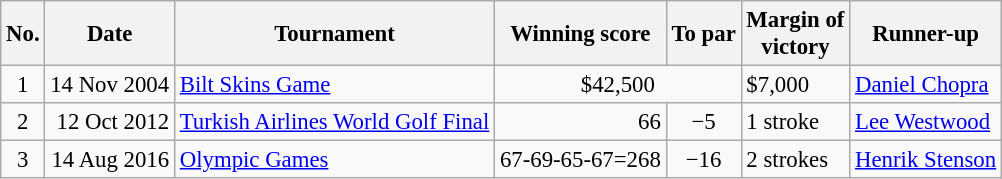<table class="wikitable" style="font-size:95%;">
<tr>
<th>No.</th>
<th>Date</th>
<th>Tournament</th>
<th>Winning score</th>
<th>To par</th>
<th>Margin of<br>victory</th>
<th>Runner-up</th>
</tr>
<tr>
<td align=center>1</td>
<td align=right>14 Nov 2004</td>
<td><a href='#'>Bilt Skins Game</a></td>
<td colspan="2" align="center">$42,500</td>
<td>$7,000</td>
<td> <a href='#'>Daniel Chopra</a></td>
</tr>
<tr>
<td align=center>2</td>
<td align=right>12 Oct 2012</td>
<td><a href='#'>Turkish Airlines World Golf Final</a></td>
<td align=right>66</td>
<td align=center>−5</td>
<td>1 stroke</td>
<td> <a href='#'>Lee Westwood</a></td>
</tr>
<tr>
<td align=center>3</td>
<td align=right>14 Aug 2016</td>
<td><a href='#'>Olympic Games</a></td>
<td align=right>67-69-65-67=268</td>
<td align=center>−16</td>
<td>2 strokes</td>
<td> <a href='#'>Henrik Stenson</a></td>
</tr>
</table>
